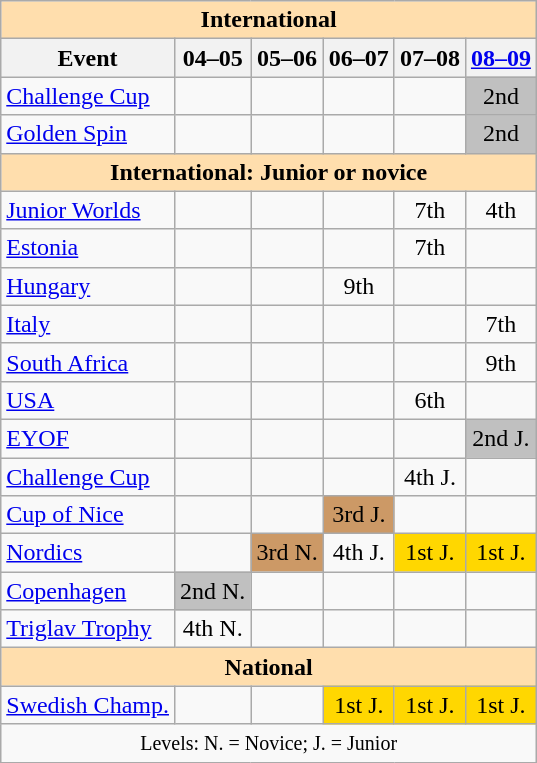<table class="wikitable" style="text-align:center">
<tr>
<th style="background-color: #ffdead; " colspan=6 align=center>International</th>
</tr>
<tr>
<th>Event</th>
<th>04–05</th>
<th>05–06</th>
<th>06–07</th>
<th>07–08</th>
<th><a href='#'>08–09</a></th>
</tr>
<tr>
<td align=left><a href='#'>Challenge Cup</a></td>
<td></td>
<td></td>
<td></td>
<td></td>
<td bgcolor=silver>2nd</td>
</tr>
<tr>
<td align=left><a href='#'>Golden Spin</a></td>
<td></td>
<td></td>
<td></td>
<td></td>
<td bgcolor=silver>2nd</td>
</tr>
<tr>
<th style="background-color: #ffdead; " colspan=6 align=center>International: Junior or novice</th>
</tr>
<tr>
<td align=left><a href='#'>Junior Worlds</a></td>
<td></td>
<td></td>
<td></td>
<td>7th</td>
<td>4th</td>
</tr>
<tr>
<td align=left> <a href='#'>Estonia</a></td>
<td></td>
<td></td>
<td></td>
<td>7th</td>
<td></td>
</tr>
<tr>
<td align=left> <a href='#'>Hungary</a></td>
<td></td>
<td></td>
<td>9th</td>
<td></td>
<td></td>
</tr>
<tr>
<td align=left> <a href='#'>Italy</a></td>
<td></td>
<td></td>
<td></td>
<td></td>
<td>7th</td>
</tr>
<tr>
<td align=left> <a href='#'>South Africa</a></td>
<td></td>
<td></td>
<td></td>
<td></td>
<td>9th</td>
</tr>
<tr>
<td align=left> <a href='#'>USA</a></td>
<td></td>
<td></td>
<td></td>
<td>6th</td>
<td></td>
</tr>
<tr>
<td align=left><a href='#'>EYOF</a></td>
<td></td>
<td></td>
<td></td>
<td></td>
<td bgcolor=silver>2nd J.</td>
</tr>
<tr>
<td align=left><a href='#'>Challenge Cup</a></td>
<td></td>
<td></td>
<td></td>
<td>4th J.</td>
<td></td>
</tr>
<tr>
<td align=left><a href='#'>Cup of Nice</a></td>
<td></td>
<td></td>
<td bgcolor=cc9966>3rd J.</td>
<td></td>
<td></td>
</tr>
<tr>
<td align=left><a href='#'>Nordics</a></td>
<td></td>
<td bgcolor=cc9966>3rd N.</td>
<td>4th J.</td>
<td bgcolor=gold>1st J.</td>
<td bgcolor=gold>1st J.</td>
</tr>
<tr>
<td align=left><a href='#'>Copenhagen</a></td>
<td bgcolor=silver>2nd N.</td>
<td></td>
<td></td>
<td></td>
<td></td>
</tr>
<tr>
<td align=left><a href='#'>Triglav Trophy</a></td>
<td>4th N.</td>
<td></td>
<td></td>
<td></td>
<td></td>
</tr>
<tr>
<th style="background-color: #ffdead; " colspan=6 align=center>National</th>
</tr>
<tr>
<td align=left><a href='#'>Swedish Champ.</a></td>
<td></td>
<td></td>
<td bgcolor=gold>1st J.</td>
<td bgcolor=gold>1st J.</td>
<td bgcolor=gold>1st J.</td>
</tr>
<tr>
<td colspan=6 align=center><small> Levels: N. = Novice; J. = Junior </small></td>
</tr>
</table>
